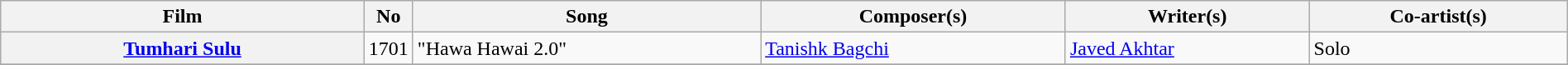<table class="wikitable plainrowheaders" style="width:100%; textcolor:#000">
<tr>
<th scope="col" style="width:24%;">Film</th>
<th>No</th>
<th scope="col" style="width:23%;">Song</th>
<th scope="col" style="width:20%;">Composer(s)</th>
<th scope="col" style="width:16%;">Writer(s)</th>
<th scope="col" style="width:18%;">Co-artist(s)</th>
</tr>
<tr>
<th><a href='#'>Tumhari Sulu</a></th>
<td>1701</td>
<td>"Hawa Hawai 2.0"</td>
<td><a href='#'>Tanishk Bagchi</a></td>
<td><a href='#'>Javed Akhtar</a></td>
<td>Solo</td>
</tr>
<tr>
</tr>
</table>
